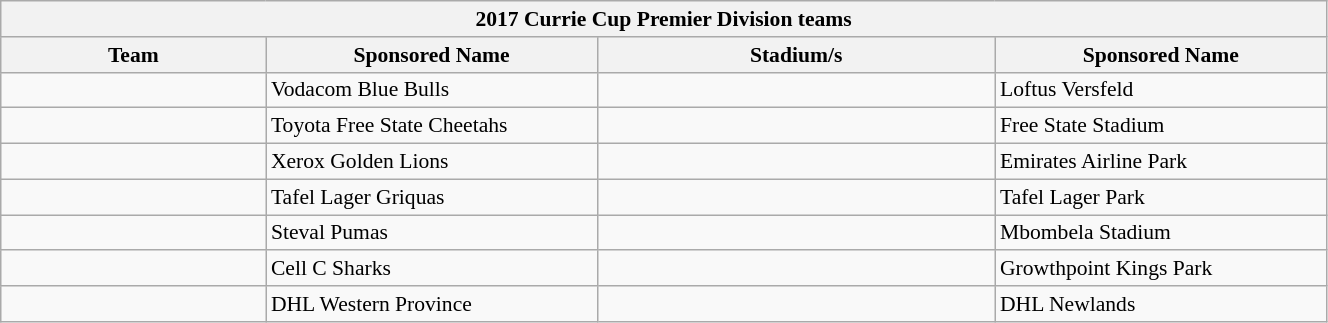<table class="wikitable collapsible sortable" style="text-align:left; font-size:90%; width:70%;">
<tr>
<th colspan="100%" align=center>2017 Currie Cup Premier Division teams</th>
</tr>
<tr>
<th width="20%">Team</th>
<th width="25%">Sponsored Name</th>
<th width="30%">Stadium/s</th>
<th width="25%">Sponsored Name</th>
</tr>
<tr>
<td></td>
<td>Vodacom Blue Bulls</td>
<td></td>
<td>Loftus Versfeld</td>
</tr>
<tr>
<td></td>
<td>Toyota Free State Cheetahs</td>
<td></td>
<td>Free State Stadium</td>
</tr>
<tr>
<td></td>
<td>Xerox Golden Lions</td>
<td></td>
<td>Emirates Airline Park</td>
</tr>
<tr>
<td></td>
<td>Tafel Lager Griquas</td>
<td></td>
<td>Tafel Lager Park</td>
</tr>
<tr>
<td></td>
<td>Steval Pumas</td>
<td></td>
<td>Mbombela Stadium</td>
</tr>
<tr>
<td></td>
<td>Cell C Sharks</td>
<td></td>
<td>Growthpoint Kings Park</td>
</tr>
<tr>
<td></td>
<td>DHL Western Province</td>
<td></td>
<td>DHL Newlands</td>
</tr>
</table>
